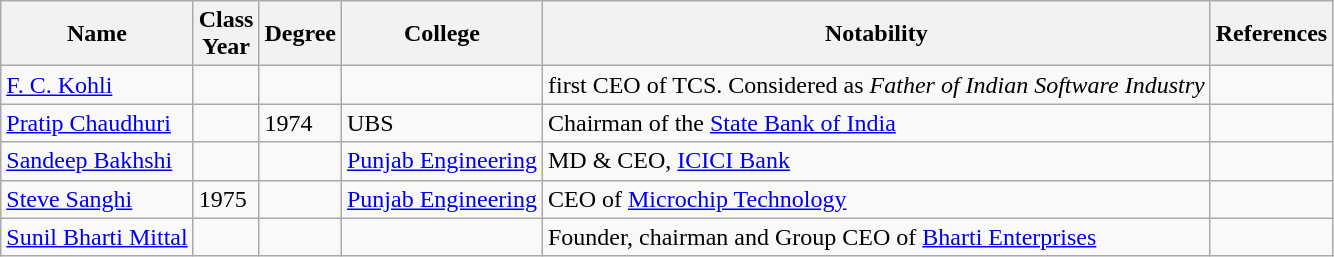<table class="wikitable">
<tr>
<th>Name</th>
<th>Class<br>Year</th>
<th>Degree</th>
<th>College</th>
<th>Notability</th>
<th>References</th>
</tr>
<tr>
<td><a href='#'>F. C. Kohli</a></td>
<td></td>
<td></td>
<td></td>
<td>first CEO of TCS. Considered as <em>Father of Indian Software Industry</em></td>
<td></td>
</tr>
<tr>
<td><a href='#'>Pratip Chaudhuri</a></td>
<td></td>
<td>1974</td>
<td>UBS</td>
<td>Chairman of the <a href='#'>State Bank of India</a></td>
<td></td>
</tr>
<tr>
<td><a href='#'>Sandeep Bakhshi</a></td>
<td></td>
<td></td>
<td><a href='#'>Punjab Engineering</a></td>
<td>MD & CEO, <a href='#'>ICICI Bank</a></td>
<td></td>
</tr>
<tr>
<td><a href='#'>Steve Sanghi</a></td>
<td>1975</td>
<td></td>
<td><a href='#'>Punjab Engineering</a></td>
<td>CEO of <a href='#'>Microchip Technology</a></td>
<td></td>
</tr>
<tr>
<td><a href='#'>Sunil Bharti Mittal</a></td>
<td></td>
<td></td>
<td></td>
<td>Founder, chairman and Group CEO of <a href='#'>Bharti Enterprises</a></td>
<td></td>
</tr>
</table>
